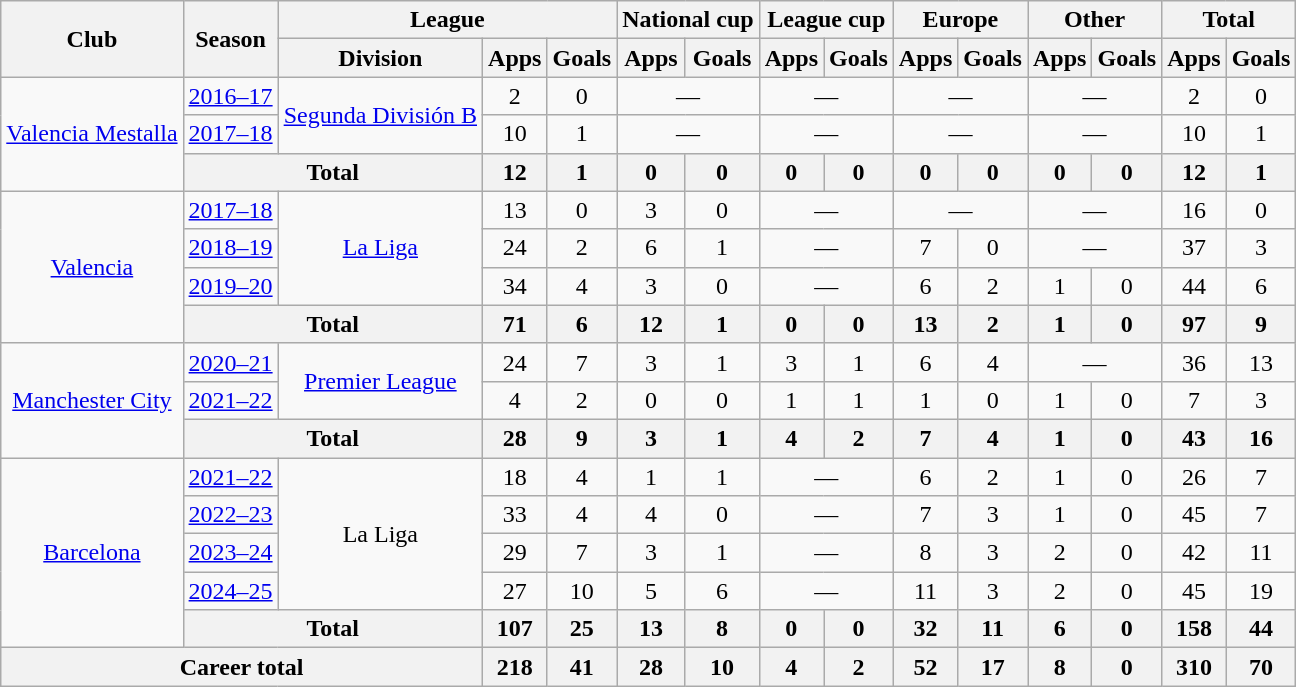<table class="wikitable" style="text-align: center;">
<tr>
<th rowspan="2">Club</th>
<th rowspan="2">Season</th>
<th colspan="3">League</th>
<th colspan="2">National cup</th>
<th colspan="2">League cup</th>
<th colspan="2">Europe</th>
<th colspan="2">Other</th>
<th colspan="2">Total</th>
</tr>
<tr>
<th>Division</th>
<th>Apps</th>
<th>Goals</th>
<th>Apps</th>
<th>Goals</th>
<th>Apps</th>
<th>Goals</th>
<th>Apps</th>
<th>Goals</th>
<th>Apps</th>
<th>Goals</th>
<th>Apps</th>
<th>Goals</th>
</tr>
<tr>
<td rowspan="3"><a href='#'>Valencia Mestalla</a></td>
<td><a href='#'>2016–17</a></td>
<td rowspan="2"><a href='#'>Segunda División B</a></td>
<td>2</td>
<td>0</td>
<td colspan="2">—</td>
<td colspan="2">—</td>
<td colspan="2">—</td>
<td colspan="2">—</td>
<td>2</td>
<td>0</td>
</tr>
<tr>
<td><a href='#'>2017–18</a></td>
<td>10</td>
<td>1</td>
<td colspan="2">—</td>
<td colspan="2">—</td>
<td colspan="2">—</td>
<td colspan="2">—</td>
<td>10</td>
<td>1</td>
</tr>
<tr>
<th colspan="2">Total</th>
<th>12</th>
<th>1</th>
<th>0</th>
<th>0</th>
<th>0</th>
<th>0</th>
<th>0</th>
<th>0</th>
<th>0</th>
<th>0</th>
<th>12</th>
<th>1</th>
</tr>
<tr>
<td rowspan="4"><a href='#'>Valencia</a></td>
<td><a href='#'>2017–18</a></td>
<td rowspan="3"><a href='#'>La Liga</a></td>
<td>13</td>
<td>0</td>
<td>3</td>
<td>0</td>
<td colspan="2">—</td>
<td colspan="2">—</td>
<td colspan="2">—</td>
<td>16</td>
<td>0</td>
</tr>
<tr>
<td><a href='#'>2018–19</a></td>
<td>24</td>
<td>2</td>
<td>6</td>
<td>1</td>
<td colspan=2">—</td>
<td>7</td>
<td>0</td>
<td colspan="2">—</td>
<td>37</td>
<td>3</td>
</tr>
<tr>
<td><a href='#'>2019–20</a></td>
<td>34</td>
<td>4</td>
<td>3</td>
<td>0</td>
<td colspan="2">—</td>
<td>6</td>
<td>2</td>
<td>1</td>
<td>0</td>
<td>44</td>
<td>6</td>
</tr>
<tr>
<th colspan="2">Total</th>
<th>71</th>
<th>6</th>
<th>12</th>
<th>1</th>
<th>0</th>
<th>0</th>
<th>13</th>
<th>2</th>
<th>1</th>
<th>0</th>
<th>97</th>
<th>9</th>
</tr>
<tr>
<td rowspan="3"><a href='#'>Manchester City</a></td>
<td><a href='#'>2020–21</a></td>
<td rowspan="2"><a href='#'>Premier League</a></td>
<td>24</td>
<td>7</td>
<td>3</td>
<td>1</td>
<td>3</td>
<td>1</td>
<td>6</td>
<td>4</td>
<td colspan="2">—</td>
<td>36</td>
<td>13</td>
</tr>
<tr>
<td><a href='#'>2021–22</a></td>
<td>4</td>
<td>2</td>
<td>0</td>
<td>0</td>
<td>1</td>
<td>1</td>
<td>1</td>
<td>0</td>
<td>1</td>
<td>0</td>
<td>7</td>
<td>3</td>
</tr>
<tr>
<th colspan="2">Total</th>
<th>28</th>
<th>9</th>
<th>3</th>
<th>1</th>
<th>4</th>
<th>2</th>
<th>7</th>
<th>4</th>
<th>1</th>
<th>0</th>
<th>43</th>
<th>16</th>
</tr>
<tr>
<td rowspan="5"><a href='#'>Barcelona</a></td>
<td><a href='#'>2021–22</a></td>
<td rowspan="4">La Liga</td>
<td>18</td>
<td>4</td>
<td>1</td>
<td>1</td>
<td colspan="2">—</td>
<td>6</td>
<td>2</td>
<td>1</td>
<td>0</td>
<td>26</td>
<td>7</td>
</tr>
<tr>
<td><a href='#'>2022–23</a></td>
<td>33</td>
<td>4</td>
<td>4</td>
<td>0</td>
<td colspan="2">—</td>
<td>7</td>
<td>3</td>
<td>1</td>
<td>0</td>
<td>45</td>
<td>7</td>
</tr>
<tr>
<td><a href='#'>2023–24</a></td>
<td>29</td>
<td>7</td>
<td>3</td>
<td>1</td>
<td colspan="2">—</td>
<td>8</td>
<td>3</td>
<td>2</td>
<td>0</td>
<td>42</td>
<td>11</td>
</tr>
<tr>
<td><a href='#'>2024–25</a></td>
<td>27</td>
<td>10</td>
<td>5</td>
<td>6</td>
<td colspan="2">—</td>
<td>11</td>
<td>3</td>
<td>2</td>
<td>0</td>
<td>45</td>
<td>19</td>
</tr>
<tr>
<th colspan="2">Total</th>
<th>107</th>
<th>25</th>
<th>13</th>
<th>8</th>
<th>0</th>
<th>0</th>
<th>32</th>
<th>11</th>
<th>6</th>
<th>0</th>
<th>158</th>
<th>44</th>
</tr>
<tr>
<th colspan="3">Career total</th>
<th>218</th>
<th>41</th>
<th>28</th>
<th>10</th>
<th>4</th>
<th>2</th>
<th>52</th>
<th>17</th>
<th>8</th>
<th>0</th>
<th>310</th>
<th>70</th>
</tr>
</table>
